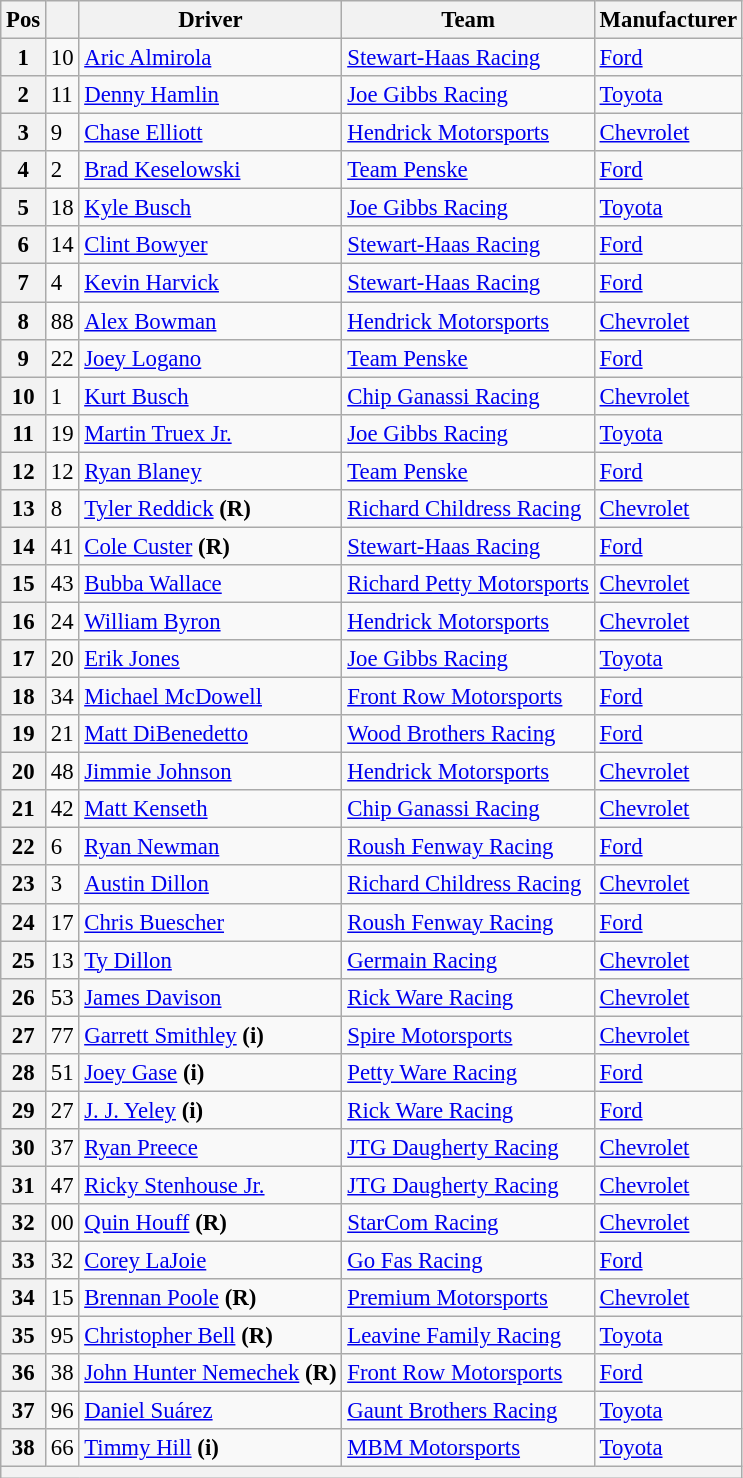<table class="wikitable" style="font-size:95%">
<tr>
<th>Pos</th>
<th></th>
<th>Driver</th>
<th>Team</th>
<th>Manufacturer</th>
</tr>
<tr>
<th>1</th>
<td>10</td>
<td><a href='#'>Aric Almirola</a></td>
<td><a href='#'>Stewart-Haas Racing</a></td>
<td><a href='#'>Ford</a></td>
</tr>
<tr>
<th>2</th>
<td>11</td>
<td><a href='#'>Denny Hamlin</a></td>
<td><a href='#'>Joe Gibbs Racing</a></td>
<td><a href='#'>Toyota</a></td>
</tr>
<tr>
<th>3</th>
<td>9</td>
<td><a href='#'>Chase Elliott</a></td>
<td><a href='#'>Hendrick Motorsports</a></td>
<td><a href='#'>Chevrolet</a></td>
</tr>
<tr>
<th>4</th>
<td>2</td>
<td><a href='#'>Brad Keselowski</a></td>
<td><a href='#'>Team Penske</a></td>
<td><a href='#'>Ford</a></td>
</tr>
<tr>
<th>5</th>
<td>18</td>
<td><a href='#'>Kyle Busch</a></td>
<td><a href='#'>Joe Gibbs Racing</a></td>
<td><a href='#'>Toyota</a></td>
</tr>
<tr>
<th>6</th>
<td>14</td>
<td><a href='#'>Clint Bowyer</a></td>
<td><a href='#'>Stewart-Haas Racing</a></td>
<td><a href='#'>Ford</a></td>
</tr>
<tr>
<th>7</th>
<td>4</td>
<td><a href='#'>Kevin Harvick</a></td>
<td><a href='#'>Stewart-Haas Racing</a></td>
<td><a href='#'>Ford</a></td>
</tr>
<tr>
<th>8</th>
<td>88</td>
<td><a href='#'>Alex Bowman</a></td>
<td><a href='#'>Hendrick Motorsports</a></td>
<td><a href='#'>Chevrolet</a></td>
</tr>
<tr>
<th>9</th>
<td>22</td>
<td><a href='#'>Joey Logano</a></td>
<td><a href='#'>Team Penske</a></td>
<td><a href='#'>Ford</a></td>
</tr>
<tr>
<th>10</th>
<td>1</td>
<td><a href='#'>Kurt Busch</a></td>
<td><a href='#'>Chip Ganassi Racing</a></td>
<td><a href='#'>Chevrolet</a></td>
</tr>
<tr>
<th>11</th>
<td>19</td>
<td><a href='#'>Martin Truex Jr.</a></td>
<td><a href='#'>Joe Gibbs Racing</a></td>
<td><a href='#'>Toyota</a></td>
</tr>
<tr>
<th>12</th>
<td>12</td>
<td><a href='#'>Ryan Blaney</a></td>
<td><a href='#'>Team Penske</a></td>
<td><a href='#'>Ford</a></td>
</tr>
<tr>
<th>13</th>
<td>8</td>
<td><a href='#'>Tyler Reddick</a> <strong>(R)</strong></td>
<td><a href='#'>Richard Childress Racing</a></td>
<td><a href='#'>Chevrolet</a></td>
</tr>
<tr>
<th>14</th>
<td>41</td>
<td><a href='#'>Cole Custer</a> <strong>(R)</strong></td>
<td><a href='#'>Stewart-Haas Racing</a></td>
<td><a href='#'>Ford</a></td>
</tr>
<tr>
<th>15</th>
<td>43</td>
<td><a href='#'>Bubba Wallace</a></td>
<td><a href='#'>Richard Petty Motorsports</a></td>
<td><a href='#'>Chevrolet</a></td>
</tr>
<tr>
<th>16</th>
<td>24</td>
<td><a href='#'>William Byron</a></td>
<td><a href='#'>Hendrick Motorsports</a></td>
<td><a href='#'>Chevrolet</a></td>
</tr>
<tr>
<th>17</th>
<td>20</td>
<td><a href='#'>Erik Jones</a></td>
<td><a href='#'>Joe Gibbs Racing</a></td>
<td><a href='#'>Toyota</a></td>
</tr>
<tr>
<th>18</th>
<td>34</td>
<td><a href='#'>Michael McDowell</a></td>
<td><a href='#'>Front Row Motorsports</a></td>
<td><a href='#'>Ford</a></td>
</tr>
<tr>
<th>19</th>
<td>21</td>
<td><a href='#'>Matt DiBenedetto</a></td>
<td><a href='#'>Wood Brothers Racing</a></td>
<td><a href='#'>Ford</a></td>
</tr>
<tr>
<th>20</th>
<td>48</td>
<td><a href='#'>Jimmie Johnson</a></td>
<td><a href='#'>Hendrick Motorsports</a></td>
<td><a href='#'>Chevrolet</a></td>
</tr>
<tr>
<th>21</th>
<td>42</td>
<td><a href='#'>Matt Kenseth</a></td>
<td><a href='#'>Chip Ganassi Racing</a></td>
<td><a href='#'>Chevrolet</a></td>
</tr>
<tr>
<th>22</th>
<td>6</td>
<td><a href='#'>Ryan Newman</a></td>
<td><a href='#'>Roush Fenway Racing</a></td>
<td><a href='#'>Ford</a></td>
</tr>
<tr>
<th>23</th>
<td>3</td>
<td><a href='#'>Austin Dillon</a></td>
<td><a href='#'>Richard Childress Racing</a></td>
<td><a href='#'>Chevrolet</a></td>
</tr>
<tr>
<th>24</th>
<td>17</td>
<td><a href='#'>Chris Buescher</a></td>
<td><a href='#'>Roush Fenway Racing</a></td>
<td><a href='#'>Ford</a></td>
</tr>
<tr>
<th>25</th>
<td>13</td>
<td><a href='#'>Ty Dillon</a></td>
<td><a href='#'>Germain Racing</a></td>
<td><a href='#'>Chevrolet</a></td>
</tr>
<tr>
<th>26</th>
<td>53</td>
<td><a href='#'>James Davison</a></td>
<td><a href='#'>Rick Ware Racing</a></td>
<td><a href='#'>Chevrolet</a></td>
</tr>
<tr>
<th>27</th>
<td>77</td>
<td><a href='#'>Garrett Smithley</a> <strong>(i)</strong></td>
<td><a href='#'>Spire Motorsports</a></td>
<td><a href='#'>Chevrolet</a></td>
</tr>
<tr>
<th>28</th>
<td>51</td>
<td><a href='#'>Joey Gase</a> <strong>(i)</strong></td>
<td><a href='#'>Petty Ware Racing</a></td>
<td><a href='#'>Ford</a></td>
</tr>
<tr>
<th>29</th>
<td>27</td>
<td><a href='#'>J. J. Yeley</a> <strong>(i)</strong></td>
<td><a href='#'>Rick Ware Racing</a></td>
<td><a href='#'>Ford</a></td>
</tr>
<tr>
<th>30</th>
<td>37</td>
<td><a href='#'>Ryan Preece</a></td>
<td><a href='#'>JTG Daugherty Racing</a></td>
<td><a href='#'>Chevrolet</a></td>
</tr>
<tr>
<th>31</th>
<td>47</td>
<td><a href='#'>Ricky Stenhouse Jr.</a></td>
<td><a href='#'>JTG Daugherty Racing</a></td>
<td><a href='#'>Chevrolet</a></td>
</tr>
<tr>
<th>32</th>
<td>00</td>
<td><a href='#'>Quin Houff</a> <strong>(R)</strong></td>
<td><a href='#'>StarCom Racing</a></td>
<td><a href='#'>Chevrolet</a></td>
</tr>
<tr>
<th>33</th>
<td>32</td>
<td><a href='#'>Corey LaJoie</a></td>
<td><a href='#'>Go Fas Racing</a></td>
<td><a href='#'>Ford</a></td>
</tr>
<tr>
<th>34</th>
<td>15</td>
<td><a href='#'>Brennan Poole</a> <strong>(R)</strong></td>
<td><a href='#'>Premium Motorsports</a></td>
<td><a href='#'>Chevrolet</a></td>
</tr>
<tr>
<th>35</th>
<td>95</td>
<td><a href='#'>Christopher Bell</a> <strong>(R)</strong></td>
<td><a href='#'>Leavine Family Racing</a></td>
<td><a href='#'>Toyota</a></td>
</tr>
<tr>
<th>36</th>
<td>38</td>
<td><a href='#'>John Hunter Nemechek</a> <strong>(R)</strong></td>
<td><a href='#'>Front Row Motorsports</a></td>
<td><a href='#'>Ford</a></td>
</tr>
<tr>
<th>37</th>
<td>96</td>
<td><a href='#'>Daniel Suárez</a></td>
<td><a href='#'>Gaunt Brothers Racing</a></td>
<td><a href='#'>Toyota</a></td>
</tr>
<tr>
<th>38</th>
<td>66</td>
<td><a href='#'>Timmy Hill</a> <strong>(i)</strong></td>
<td><a href='#'>MBM Motorsports</a></td>
<td><a href='#'>Toyota</a></td>
</tr>
<tr>
<th colspan="7"></th>
</tr>
</table>
